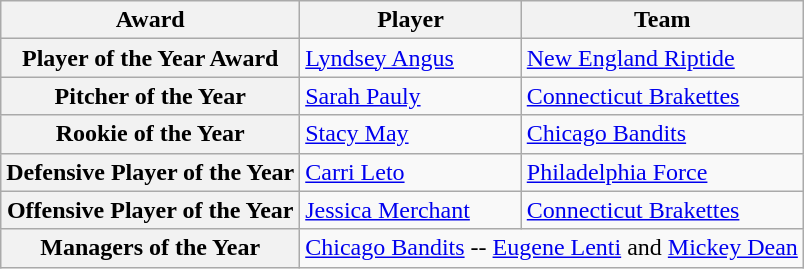<table class="wikitable">
<tr>
<th>Award</th>
<th>Player</th>
<th>Team</th>
</tr>
<tr>
<th>Player of the Year Award</th>
<td><a href='#'>Lyndsey Angus</a></td>
<td><a href='#'>New England Riptide</a></td>
</tr>
<tr>
<th>Pitcher of the Year</th>
<td><a href='#'>Sarah Pauly</a></td>
<td><a href='#'>Connecticut Brakettes</a></td>
</tr>
<tr>
<th>Rookie of the Year</th>
<td><a href='#'>Stacy May</a></td>
<td><a href='#'>Chicago Bandits</a></td>
</tr>
<tr>
<th>Defensive Player of the Year</th>
<td><a href='#'>Carri Leto</a></td>
<td><a href='#'>Philadelphia Force</a></td>
</tr>
<tr>
<th>Offensive Player of the Year</th>
<td><a href='#'>Jessica Merchant</a></td>
<td><a href='#'>Connecticut Brakettes</a></td>
</tr>
<tr>
<th>Managers of the Year</th>
<td colspan=2 style="text-align:center"><a href='#'>Chicago Bandits</a> -- <a href='#'>Eugene Lenti</a> and <a href='#'>Mickey Dean</a></td>
</tr>
</table>
